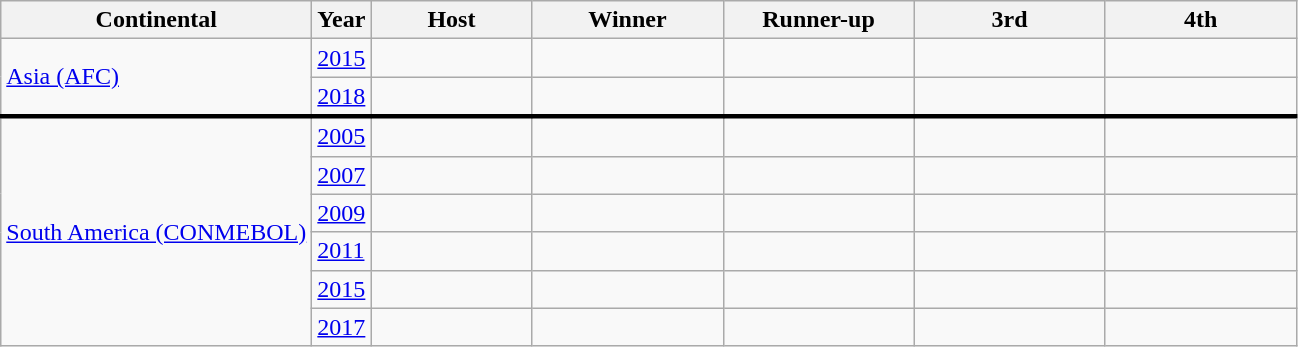<table class="wikitable">
<tr>
<th width=200>Continental</th>
<th>Year</th>
<th width=100>Host</th>
<th width=120>Winner </th>
<th width=120>Runner-up </th>
<th width=120>3rd </th>
<th width=120>4th</th>
</tr>
<tr>
<td rowspan=2><a href='#'>Asia (AFC)</a></td>
<td><a href='#'>2015</a></td>
<td></td>
<td></td>
<td></td>
<td></td>
<td></td>
</tr>
<tr>
<td><a href='#'>2018</a></td>
<td></td>
<td></td>
<td></td>
<td></td>
<td></td>
</tr>
<tr style="border-top:3px solid black;">
<td rowspan=6><a href='#'>South America (CONMEBOL)</a></td>
<td><a href='#'>2005</a></td>
<td></td>
<td></td>
<td></td>
<td></td>
<td></td>
</tr>
<tr>
<td><a href='#'>2007</a></td>
<td></td>
<td></td>
<td></td>
<td></td>
<td></td>
</tr>
<tr>
<td><a href='#'>2009</a></td>
<td></td>
<td></td>
<td></td>
<td></td>
<td></td>
</tr>
<tr>
<td><a href='#'>2011</a></td>
<td></td>
<td></td>
<td></td>
<td></td>
<td></td>
</tr>
<tr>
<td><a href='#'>2015</a></td>
<td></td>
<td></td>
<td></td>
<td></td>
<td></td>
</tr>
<tr>
<td><a href='#'>2017</a></td>
<td></td>
<td></td>
<td></td>
<td></td>
<td></td>
</tr>
</table>
